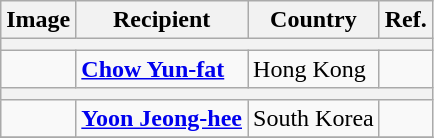<table class="wikitable">
<tr>
<th>Image</th>
<th>Recipient</th>
<th>Country</th>
<th>Ref.</th>
</tr>
<tr>
<th colspan =4></th>
</tr>
<tr>
<td></td>
<td><strong><a href='#'>Chow Yun-fat</a></strong></td>
<td>Hong Kong</td>
<td style="text-align:center"></td>
</tr>
<tr>
<th colspan =4></th>
</tr>
<tr>
<td></td>
<td><strong><a href='#'>Yoon Jeong-hee</a></strong></td>
<td>South Korea</td>
<td style="text-align:center"></td>
</tr>
<tr>
</tr>
</table>
